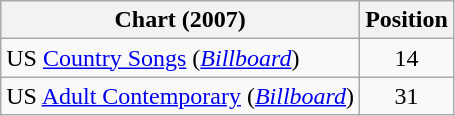<table class="wikitable sortable">
<tr>
<th scope="col">Chart (2007)</th>
<th scope="col">Position</th>
</tr>
<tr>
<td>US <a href='#'>Country Songs</a> (<em><a href='#'>Billboard</a></em>)</td>
<td style="text-align:center;">14</td>
</tr>
<tr>
<td>US <a href='#'>Adult Contemporary</a> (<em><a href='#'>Billboard</a></em>)</td>
<td style="text-align:center;">31</td>
</tr>
</table>
